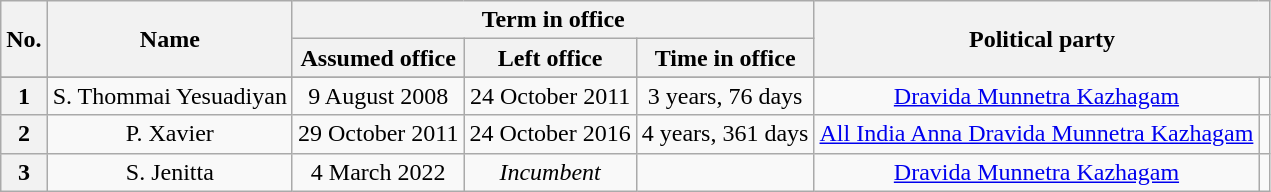<table class="wikitable" style="text-align:center">
<tr>
<th rowspan=2>No.</th>
<th rowspan=2>Name</th>
<th colspan=3>Term in office</th>
<th rowspan=2 colspan=2>Political party</th>
</tr>
<tr>
<th>Assumed office</th>
<th>Left office</th>
<th>Time in office</th>
</tr>
<tr>
</tr>
<tr>
<th>1</th>
<td>S. Thommai Yesuadiyan</td>
<td>9 August 2008</td>
<td>24 October 2011</td>
<td>3 years, 76 days</td>
<td><a href='#'>Dravida Munnetra Kazhagam</a></td>
<td></td>
</tr>
<tr>
<th>2</th>
<td>P. Xavier</td>
<td>29 October 2011</td>
<td>24 October 2016</td>
<td>4 years, 361 days</td>
<td><a href='#'>All India Anna Dravida Munnetra Kazhagam</a></td>
<td></td>
</tr>
<tr>
<th>3</th>
<td>S. Jenitta</td>
<td>4 March 2022</td>
<td><em>Incumbent</em></td>
<td></td>
<td><a href='#'>Dravida Munnetra Kazhagam</a></td>
<td></td>
</tr>
</table>
